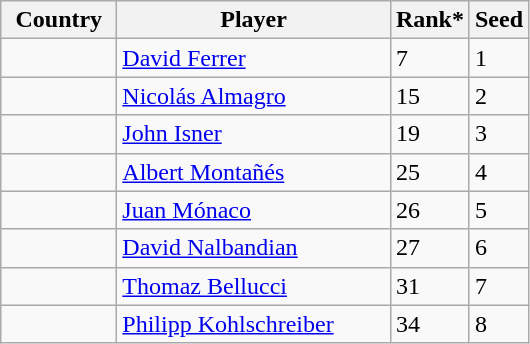<table class="sortable wikitable">
<tr>
<th width="70">Country</th>
<th width="175">Player</th>
<th>Rank*</th>
<th>Seed</th>
</tr>
<tr>
<td></td>
<td><a href='#'>David Ferrer</a></td>
<td>7</td>
<td>1</td>
</tr>
<tr>
<td></td>
<td><a href='#'>Nicolás Almagro</a></td>
<td>15</td>
<td>2</td>
</tr>
<tr>
<td></td>
<td><a href='#'>John Isner</a></td>
<td>19</td>
<td>3</td>
</tr>
<tr>
<td></td>
<td><a href='#'>Albert Montañés</a></td>
<td>25</td>
<td>4</td>
</tr>
<tr>
<td></td>
<td><a href='#'>Juan Mónaco</a></td>
<td>26</td>
<td>5</td>
</tr>
<tr>
<td></td>
<td><a href='#'>David Nalbandian</a></td>
<td>27</td>
<td>6</td>
</tr>
<tr>
<td></td>
<td><a href='#'>Thomaz Bellucci</a></td>
<td>31</td>
<td>7</td>
</tr>
<tr>
<td></td>
<td><a href='#'>Philipp Kohlschreiber</a></td>
<td>34</td>
<td>8</td>
</tr>
</table>
